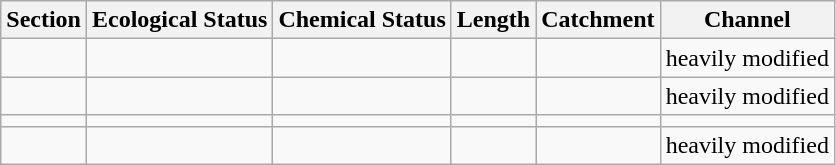<table class="wikitable">
<tr>
<th>Section</th>
<th>Ecological Status</th>
<th>Chemical Status</th>
<th>Length</th>
<th>Catchment</th>
<th>Channel</th>
</tr>
<tr>
<td></td>
<td></td>
<td></td>
<td></td>
<td></td>
<td>heavily modified</td>
</tr>
<tr>
<td></td>
<td></td>
<td></td>
<td></td>
<td></td>
<td>heavily modified</td>
</tr>
<tr>
<td></td>
<td></td>
<td></td>
<td></td>
<td></td>
<td></td>
</tr>
<tr>
<td></td>
<td></td>
<td></td>
<td></td>
<td></td>
<td>heavily modified</td>
</tr>
</table>
